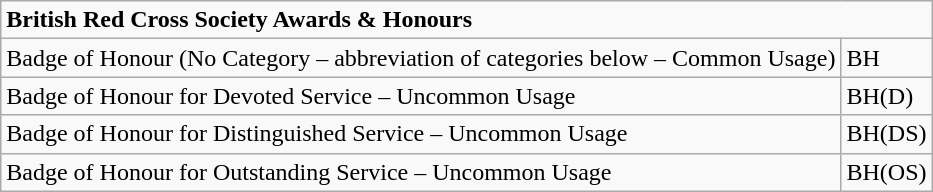<table class="wikitable">
<tr>
<td colspan="2"><strong>British Red Cross Society Awards & Honours</strong></td>
</tr>
<tr>
<td> Badge of Honour (No Category – abbreviation of categories below – Common Usage)</td>
<td>BH</td>
</tr>
<tr>
<td> Badge of Honour for Devoted Service – Uncommon Usage</td>
<td>BH(D)</td>
</tr>
<tr>
<td> Badge of Honour for Distinguished Service – Uncommon Usage</td>
<td>BH(DS)</td>
</tr>
<tr>
<td> Badge of Honour for Outstanding Service – Uncommon Usage</td>
<td>BH(OS)</td>
</tr>
</table>
